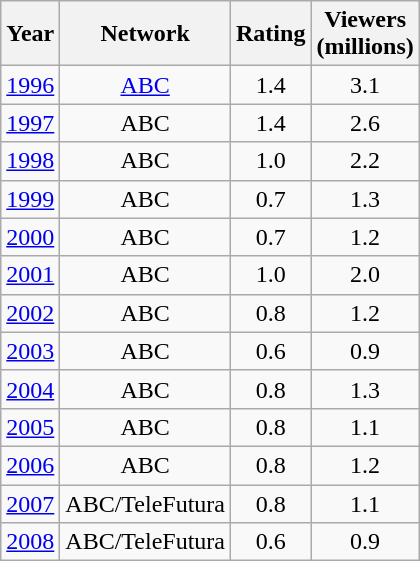<table class="wikitable sortable" style="text-align: center;">
<tr>
<th>Year</th>
<th>Network</th>
<th>Rating</th>
<th>Viewers <br> (millions)</th>
</tr>
<tr>
<td><a href='#'>1996</a></td>
<td><a href='#'>ABC</a></td>
<td>1.4</td>
<td>3.1</td>
</tr>
<tr>
<td><a href='#'>1997</a></td>
<td>ABC</td>
<td>1.4</td>
<td>2.6</td>
</tr>
<tr>
<td><a href='#'>1998</a></td>
<td>ABC</td>
<td>1.0</td>
<td>2.2</td>
</tr>
<tr>
<td><a href='#'>1999</a></td>
<td>ABC</td>
<td>0.7</td>
<td>1.3</td>
</tr>
<tr>
<td><a href='#'>2000</a></td>
<td>ABC</td>
<td>0.7</td>
<td>1.2</td>
</tr>
<tr>
<td><a href='#'>2001</a></td>
<td>ABC</td>
<td>1.0</td>
<td>2.0</td>
</tr>
<tr>
<td><a href='#'>2002</a></td>
<td>ABC</td>
<td>0.8</td>
<td>1.2</td>
</tr>
<tr>
<td><a href='#'>2003</a></td>
<td>ABC</td>
<td>0.6</td>
<td>0.9</td>
</tr>
<tr>
<td><a href='#'>2004</a></td>
<td>ABC</td>
<td>0.8</td>
<td>1.3</td>
</tr>
<tr>
<td><a href='#'>2005</a></td>
<td>ABC</td>
<td>0.8</td>
<td>1.1</td>
</tr>
<tr>
<td><a href='#'>2006</a></td>
<td>ABC</td>
<td>0.8</td>
<td>1.2</td>
</tr>
<tr>
<td><a href='#'>2007</a></td>
<td>ABC/TeleFutura</td>
<td>0.8</td>
<td>1.1</td>
</tr>
<tr>
<td><a href='#'>2008</a></td>
<td>ABC/TeleFutura</td>
<td>0.6</td>
<td>0.9</td>
</tr>
</table>
